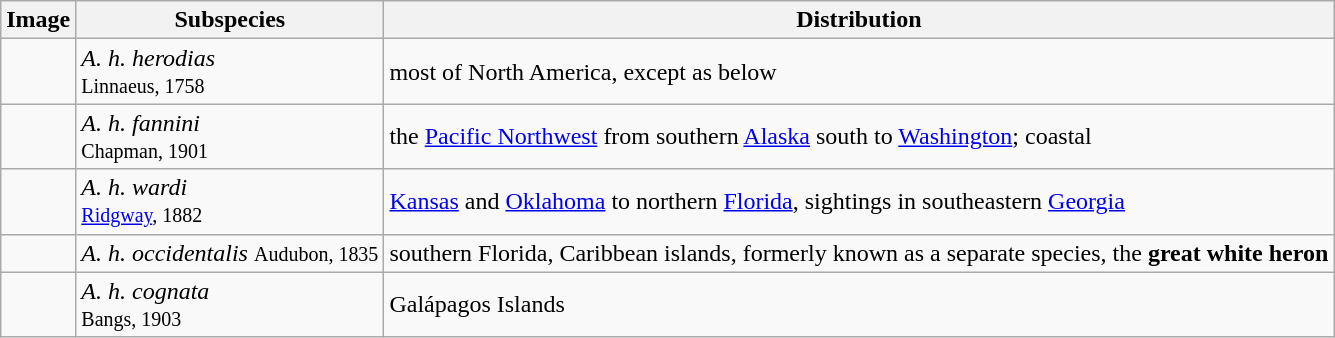<table class="wikitable ">
<tr>
<th>Image</th>
<th>Subspecies</th>
<th>Distribution</th>
</tr>
<tr>
<td></td>
<td><em>A. h. herodias</em><br><small>Linnaeus, 1758</small></td>
<td>most of North America, except as below</td>
</tr>
<tr>
<td></td>
<td><em>A. h. fannini</em><br><small>Chapman, 1901</small></td>
<td>the <a href='#'>Pacific Northwest</a> from southern <a href='#'>Alaska</a> south to <a href='#'>Washington</a>; coastal</td>
</tr>
<tr>
<td></td>
<td><em>A. h. wardi</em><br><small><a href='#'>Ridgway</a>, 1882</small></td>
<td><a href='#'>Kansas</a> and <a href='#'>Oklahoma</a> to northern <a href='#'>Florida</a>, sightings in southeastern <a href='#'>Georgia</a></td>
</tr>
<tr>
<td></td>
<td><em>A. h. occidentalis</em> <small>Audubon, 1835</small></td>
<td>southern Florida, Caribbean islands, formerly known as a separate species, the <strong>great white heron</strong></td>
</tr>
<tr>
<td></td>
<td><em>A. h. cognata</em><br><small>Bangs, 1903</small></td>
<td>Galápagos Islands</td>
</tr>
</table>
